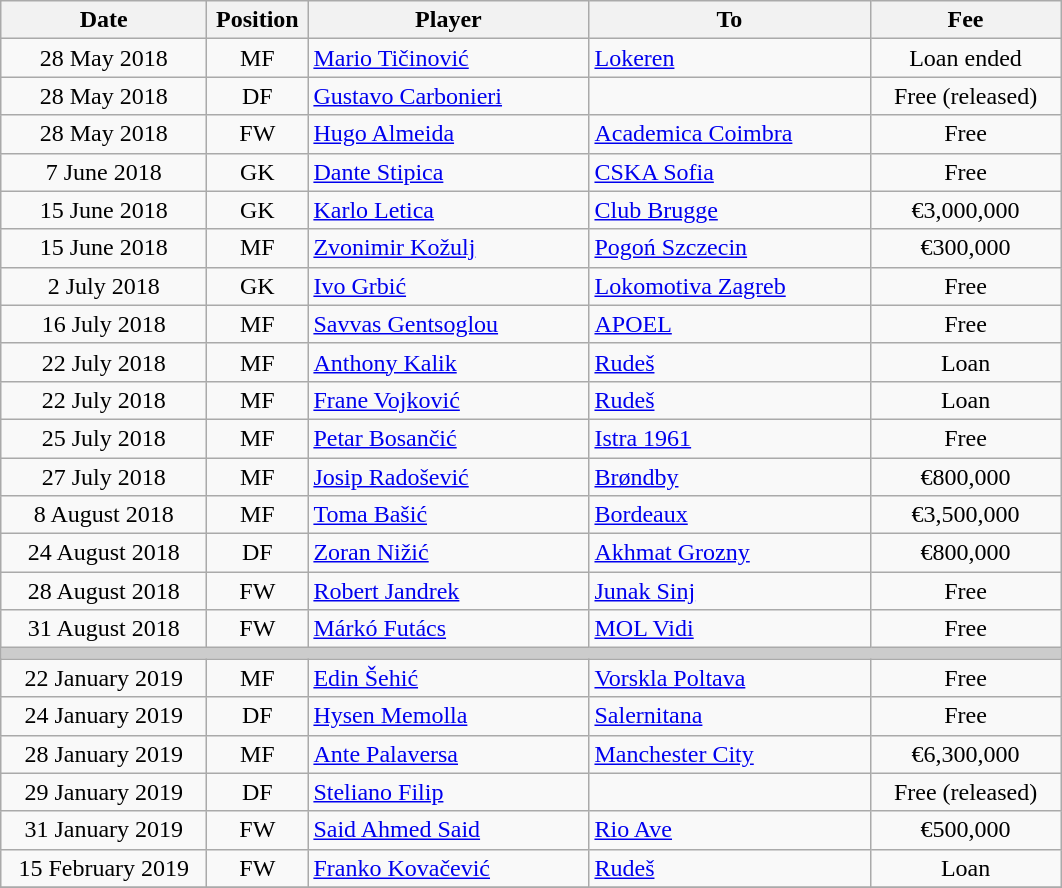<table class="wikitable" style="text-align: center;">
<tr>
<th width=130>Date</th>
<th width=60>Position</th>
<th width=180>Player</th>
<th width=180>To</th>
<th width=120>Fee</th>
</tr>
<tr>
<td>28 May 2018</td>
<td>MF</td>
<td style="text-align:left;"> <a href='#'>Mario Tičinović</a></td>
<td style="text-align:left;"> <a href='#'>Lokeren</a></td>
<td>Loan ended</td>
</tr>
<tr>
<td>28 May 2018</td>
<td>DF</td>
<td style="text-align:left;"> <a href='#'>Gustavo Carbonieri</a></td>
<td style="text-align:left;"></td>
<td>Free (released)</td>
</tr>
<tr>
<td>28 May 2018</td>
<td>FW</td>
<td style="text-align:left;"> <a href='#'>Hugo Almeida</a></td>
<td style="text-align:left;"> <a href='#'>Academica Coimbra</a></td>
<td>Free</td>
</tr>
<tr>
<td>7 June 2018</td>
<td>GK</td>
<td style="text-align:left;"> <a href='#'>Dante Stipica</a></td>
<td style="text-align:left;"> <a href='#'>CSKA Sofia</a></td>
<td>Free</td>
</tr>
<tr>
<td>15 June 2018</td>
<td>GK</td>
<td style="text-align:left;"> <a href='#'>Karlo Letica</a></td>
<td style="text-align:left;"> <a href='#'>Club Brugge</a></td>
<td>€3,000,000</td>
</tr>
<tr>
<td>15 June 2018</td>
<td>MF</td>
<td style="text-align:left;"> <a href='#'>Zvonimir Kožulj</a></td>
<td style="text-align:left;"> <a href='#'>Pogoń Szczecin</a></td>
<td>€300,000</td>
</tr>
<tr>
<td>2 July 2018</td>
<td>GK</td>
<td style="text-align:left;"> <a href='#'>Ivo Grbić</a></td>
<td style="text-align:left;"> <a href='#'>Lokomotiva Zagreb</a></td>
<td>Free</td>
</tr>
<tr>
<td>16 July 2018</td>
<td>MF</td>
<td style="text-align:left;"> <a href='#'>Savvas Gentsoglou</a></td>
<td style="text-align:left;"> <a href='#'>APOEL</a></td>
<td>Free</td>
</tr>
<tr>
<td>22 July 2018</td>
<td>MF</td>
<td style="text-align:left;"> <a href='#'>Anthony Kalik</a></td>
<td style="text-align:left;"> <a href='#'>Rudeš</a></td>
<td>Loan</td>
</tr>
<tr>
<td>22 July 2018</td>
<td>MF</td>
<td style="text-align:left;"> <a href='#'>Frane Vojković</a></td>
<td style="text-align:left;"> <a href='#'>Rudeš</a></td>
<td>Loan</td>
</tr>
<tr>
<td>25 July 2018</td>
<td>MF</td>
<td style="text-align:left;"> <a href='#'>Petar Bosančić</a></td>
<td style="text-align:left;"> <a href='#'>Istra 1961</a></td>
<td>Free</td>
</tr>
<tr>
<td>27 July 2018</td>
<td>MF</td>
<td style="text-align:left;"> <a href='#'>Josip Radošević</a></td>
<td style="text-align:left;"> <a href='#'>Brøndby</a></td>
<td>€800,000</td>
</tr>
<tr>
<td>8 August 2018</td>
<td>MF</td>
<td style="text-align:left;"> <a href='#'>Toma Bašić</a></td>
<td style="text-align:left;"> <a href='#'>Bordeaux</a></td>
<td>€3,500,000</td>
</tr>
<tr>
<td>24 August 2018</td>
<td>DF</td>
<td style="text-align:left;"> <a href='#'>Zoran Nižić</a></td>
<td style="text-align:left;"> <a href='#'>Akhmat Grozny</a></td>
<td>€800,000</td>
</tr>
<tr>
<td>28 August 2018</td>
<td>FW</td>
<td style="text-align:left;"> <a href='#'>Robert Jandrek</a></td>
<td style="text-align:left;"> <a href='#'>Junak Sinj</a></td>
<td>Free</td>
</tr>
<tr>
<td>31 August 2018</td>
<td>FW</td>
<td style="text-align:left;"> <a href='#'>Márkó Futács</a></td>
<td style="text-align:left;"> <a href='#'>MOL Vidi</a></td>
<td>Free</td>
</tr>
<tr style="color:#CCCCCC;background-color:#CCCCCC">
<td colspan="6"></td>
</tr>
<tr>
<td>22 January 2019</td>
<td>MF</td>
<td style="text-align:left;"> <a href='#'>Edin Šehić</a></td>
<td style="text-align:left;"> <a href='#'>Vorskla Poltava</a></td>
<td>Free</td>
</tr>
<tr>
<td>24 January 2019</td>
<td>DF</td>
<td style="text-align:left;"> <a href='#'>Hysen Memolla</a></td>
<td style="text-align:left;"> <a href='#'>Salernitana</a></td>
<td>Free</td>
</tr>
<tr>
<td>28 January 2019</td>
<td>MF</td>
<td style="text-align:left;"> <a href='#'>Ante Palaversa</a></td>
<td style="text-align:left;"> <a href='#'>Manchester City</a></td>
<td>€6,300,000</td>
</tr>
<tr>
<td>29 January 2019</td>
<td>DF</td>
<td style="text-align:left;"> <a href='#'>Steliano Filip</a></td>
<td style="text-align:left;"></td>
<td>Free (released)</td>
</tr>
<tr>
<td>31 January 2019</td>
<td>FW</td>
<td style="text-align:left;"> <a href='#'>Said Ahmed Said</a></td>
<td style="text-align:left;"> <a href='#'>Rio Ave</a></td>
<td>€500,000</td>
</tr>
<tr>
<td>15 February 2019</td>
<td>FW</td>
<td style="text-align:left;"> <a href='#'>Franko Kovačević</a></td>
<td style="text-align:left;"> <a href='#'>Rudeš</a></td>
<td>Loan</td>
</tr>
<tr>
</tr>
</table>
